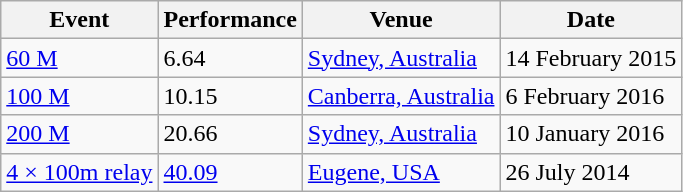<table class="wikitable">
<tr>
<th>Event</th>
<th>Performance</th>
<th>Venue</th>
<th>Date</th>
</tr>
<tr>
<td><a href='#'>60 M</a></td>
<td>6.64</td>
<td><a href='#'>Sydney, Australia</a></td>
<td>14 February 2015</td>
</tr>
<tr>
<td><a href='#'>100 M</a></td>
<td>10.15</td>
<td><a href='#'>Canberra, Australia</a></td>
<td>6 February 2016</td>
</tr>
<tr>
<td><a href='#'>200 M</a></td>
<td>20.66</td>
<td><a href='#'>Sydney, Australia</a></td>
<td>10 January 2016</td>
</tr>
<tr>
<td><a href='#'>4 × 100m relay</a></td>
<td><a href='#'>40.09</a></td>
<td><a href='#'>Eugene, USA</a></td>
<td>26 July 2014</td>
</tr>
</table>
